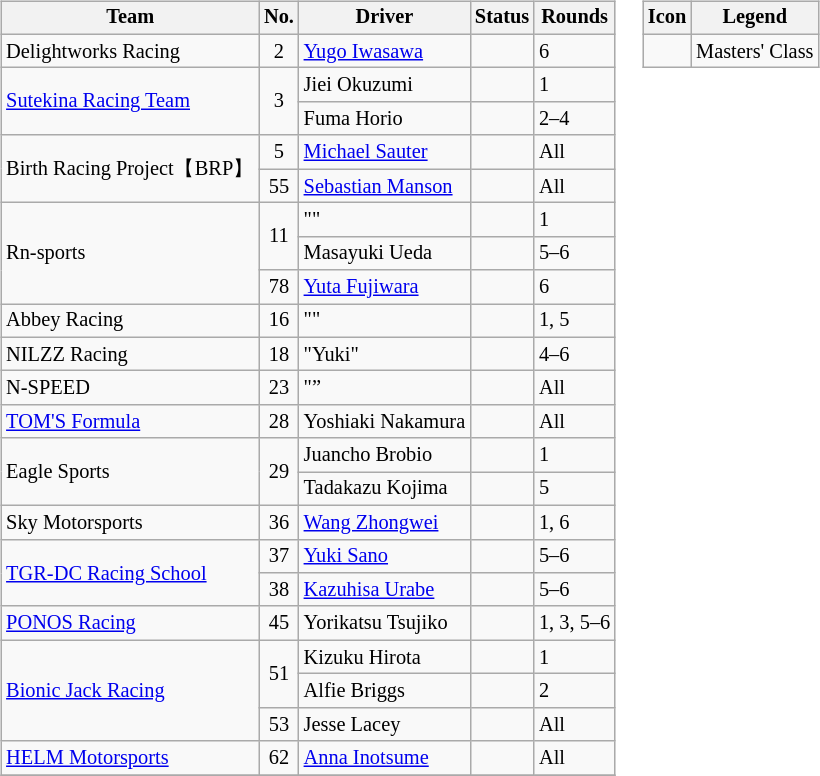<table>
<tr>
<td><br><table class="wikitable" style="font-size:85%;">
<tr>
<th>Team</th>
<th>No.</th>
<th>Driver</th>
<th>Status</th>
<th>Rounds</th>
</tr>
<tr>
<td>Delightworks Racing</td>
<td align=center>2</td>
<td> <a href='#'>Yugo Iwasawa</a></td>
<td></td>
<td>6</td>
</tr>
<tr>
<td rowspan="2" nowrap=""><a href='#'>Sutekina Racing Team</a></td>
<td rowspan="2" align=center>3</td>
<td> Jiei Okuzumi</td>
<td></td>
<td>1</td>
</tr>
<tr>
<td> Fuma Horio</td>
<td></td>
<td>2–4</td>
</tr>
<tr>
<td rowspan="2" nowrap="">Birth Racing Project【BRP】</td>
<td align=center>5</td>
<td> <a href='#'>Michael Sauter</a></td>
<td></td>
<td>All</td>
</tr>
<tr>
<td align=center>55</td>
<td nowrap> <a href='#'>Sebastian Manson</a></td>
<td></td>
<td>All</td>
</tr>
<tr>
<td rowspan="3">Rn-sports</td>
<td rowspan="2" align=center>11</td>
<td> ""</td>
<td align="center"></td>
<td>1</td>
</tr>
<tr>
<td> Masayuki Ueda</td>
<td align="center" align=center></td>
<td>5–6</td>
</tr>
<tr>
<td align=center>78</td>
<td> <a href='#'>Yuta Fujiwara</a></td>
<td></td>
<td>6</td>
</tr>
<tr>
<td>Abbey Racing</td>
<td align=center>16</td>
<td> ""</td>
<td align="center"></td>
<td>1, 5</td>
</tr>
<tr>
<td>NILZZ Racing</td>
<td align=center>18</td>
<td> "Yuki"</td>
<td align="center"></td>
<td>4–6</td>
</tr>
<tr>
<td>N-SPEED</td>
<td align=center>23</td>
<td> "”</td>
<td align="center"></td>
<td>All</td>
</tr>
<tr>
<td><a href='#'>TOM'S Formula</a></td>
<td align=center>28</td>
<td nowrap> Yoshiaki Nakamura</td>
<td></td>
<td>All</td>
</tr>
<tr>
<td rowspan="2">Eagle Sports</td>
<td rowspan="2" align=center>29</td>
<td> Juancho Brobio</td>
<td></td>
<td>1</td>
</tr>
<tr>
<td> Tadakazu Kojima</td>
<td align="center"></td>
<td>5</td>
</tr>
<tr>
<td>Sky Motorsports</td>
<td align=center>36</td>
<td> <a href='#'>Wang Zhongwei</a></td>
<td></td>
<td>1, 6</td>
</tr>
<tr>
<td rowspan=2><a href='#'>TGR-DC Racing School</a></td>
<td align=center>37</td>
<td> <a href='#'>Yuki Sano</a></td>
<td></td>
<td>5–6</td>
</tr>
<tr>
<td align=center>38</td>
<td> <a href='#'>Kazuhisa Urabe</a></td>
<td></td>
<td>5–6</td>
</tr>
<tr>
<td><a href='#'>PONOS Racing</a></td>
<td align=center>45</td>
<td> Yorikatsu Tsujiko</td>
<td align="center"></td>
<td nowrap>1, 3, 5–6</td>
</tr>
<tr>
<td rowspan="3" nowrap><a href='#'>Bionic Jack Racing</a></td>
<td rowspan="2" align=center>51</td>
<td> Kizuku Hirota</td>
<td></td>
<td>1</td>
</tr>
<tr>
<td> Alfie Briggs</td>
<td></td>
<td>2</td>
</tr>
<tr>
<td align=center>53</td>
<td> Jesse Lacey</td>
<td></td>
<td>All</td>
</tr>
<tr>
<td><a href='#'>HELM Motorsports</a></td>
<td align=center>62</td>
<td> <a href='#'>Anna Inotsume</a></td>
<td></td>
<td>All</td>
</tr>
<tr>
</tr>
</table>
</td>
<td style="vertical-align:top"><br><table class="wikitable" style="font-size: 85%;">
<tr>
<th>Icon</th>
<th>Legend</th>
</tr>
<tr>
<td style="text-align:center"></td>
<td>Masters' Class</td>
</tr>
</table>
</td>
</tr>
</table>
